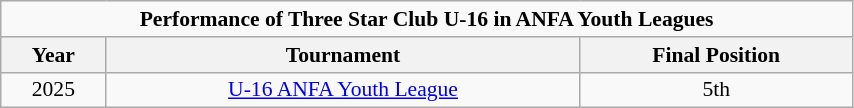<table class="wikitable sortable" style="text-align:center; font-size:90%; width:45%;">
<tr>
<td colspan="3"><strong>Performance of Three Star Club U-16 in ANFA Youth Leagues</strong></td>
</tr>
<tr>
<th style="text-align:center; width:"5%";">Year</th>
<th style="text-align:center; width:"20%";">Tournament</th>
<th style="text-align:center; width:"20%";">Final Position</th>
</tr>
<tr>
<td>2025</td>
<td><a href='#'>U-16 ANFA Youth League</a></td>
<td>5th</td>
</tr>
</table>
